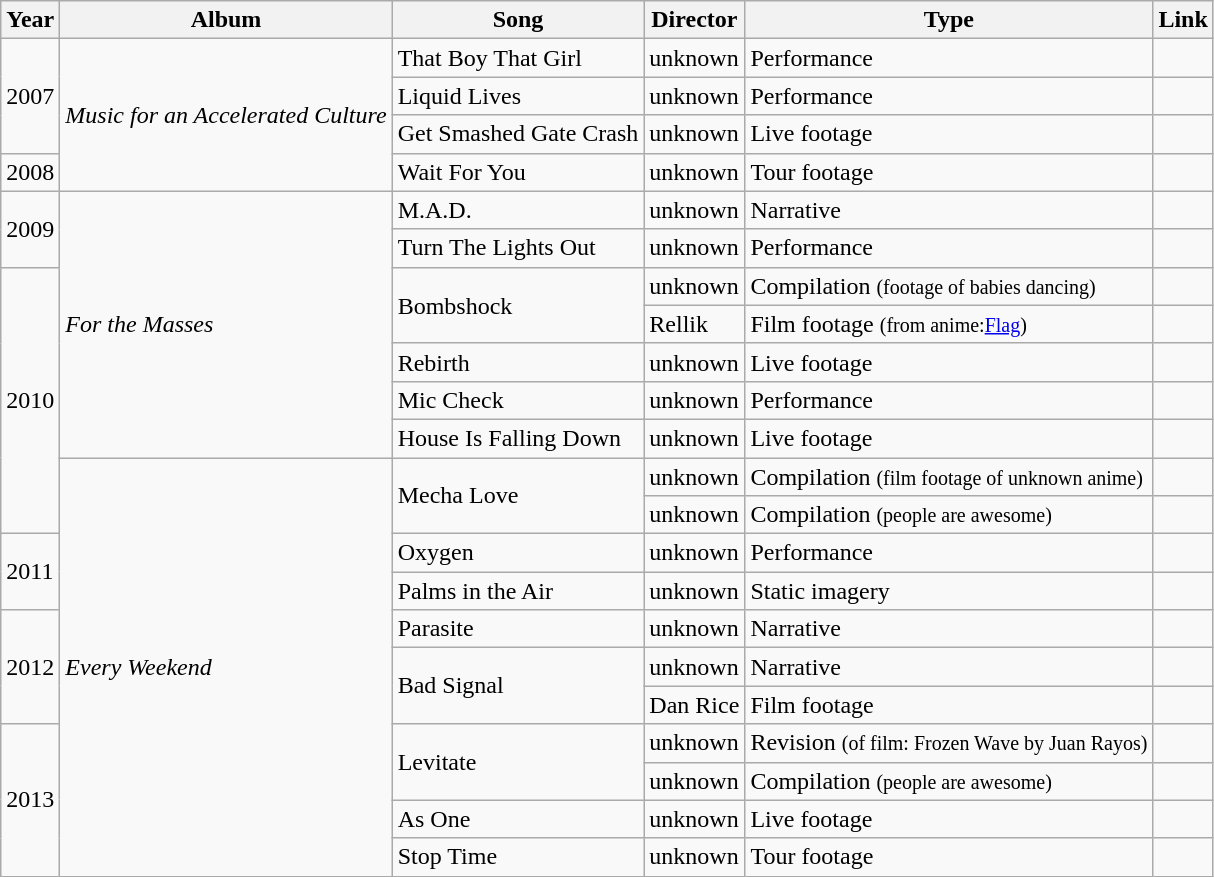<table class="wikitable">
<tr>
<th>Year</th>
<th>Album</th>
<th>Song</th>
<th>Director</th>
<th>Type</th>
<th>Link</th>
</tr>
<tr>
<td rowspan=3>2007</td>
<td rowspan=4><em>Music for an Accelerated Culture</em></td>
<td>That Boy That Girl</td>
<td>unknown</td>
<td>Performance</td>
<td></td>
</tr>
<tr>
<td>Liquid Lives</td>
<td>unknown</td>
<td>Performance</td>
<td></td>
</tr>
<tr>
<td>Get Smashed Gate Crash</td>
<td>unknown</td>
<td>Live footage</td>
<td></td>
</tr>
<tr>
<td>2008</td>
<td>Wait For You</td>
<td>unknown</td>
<td>Tour footage</td>
<td></td>
</tr>
<tr>
<td rowspan=2>2009</td>
<td rowspan=7><em>For the Masses</em></td>
<td>M.A.D.</td>
<td>unknown</td>
<td>Narrative</td>
<td></td>
</tr>
<tr>
<td>Turn The Lights Out</td>
<td>unknown</td>
<td>Performance</td>
<td></td>
</tr>
<tr>
<td rowspan=7>2010</td>
<td rowspan=2>Bombshock</td>
<td>unknown</td>
<td>Compilation <small>(footage of babies dancing)</small></td>
<td></td>
</tr>
<tr>
<td>Rellik</td>
<td>Film footage <small>(from anime:<a href='#'>Flag</a>)</small></td>
<td></td>
</tr>
<tr>
<td>Rebirth</td>
<td>unknown</td>
<td>Live footage</td>
<td></td>
</tr>
<tr>
<td>Mic Check</td>
<td>unknown</td>
<td>Performance</td>
<td></td>
</tr>
<tr>
<td>House Is Falling Down</td>
<td>unknown</td>
<td>Live footage</td>
<td></td>
</tr>
<tr>
<td rowspan=11><em>Every Weekend</em></td>
<td rowspan=2>Mecha Love</td>
<td>unknown</td>
<td>Compilation <small>(film footage of unknown anime)</small></td>
<td></td>
</tr>
<tr>
<td>unknown</td>
<td>Compilation <small>(people are awesome)</small></td>
<td></td>
</tr>
<tr>
<td rowspan=2>2011</td>
<td>Oxygen</td>
<td>unknown</td>
<td>Performance</td>
<td></td>
</tr>
<tr>
<td>Palms in the Air</td>
<td>unknown</td>
<td>Static imagery</td>
<td></td>
</tr>
<tr>
<td rowspan=3>2012</td>
<td>Parasite</td>
<td>unknown</td>
<td>Narrative</td>
<td></td>
</tr>
<tr>
<td rowspan=2>Bad Signal</td>
<td>unknown</td>
<td>Narrative</td>
<td></td>
</tr>
<tr>
<td>Dan Rice</td>
<td>Film footage</td>
<td></td>
</tr>
<tr>
<td rowspan=4>2013</td>
<td rowspan=2>Levitate</td>
<td>unknown</td>
<td>Revision <small>(of film: Frozen Wave by Juan Rayos)</small></td>
<td></td>
</tr>
<tr>
<td>unknown</td>
<td>Compilation <small>(people are awesome)</small></td>
<td></td>
</tr>
<tr>
<td>As One</td>
<td>unknown</td>
<td>Live footage</td>
<td></td>
</tr>
<tr>
<td>Stop Time</td>
<td>unknown</td>
<td>Tour footage</td>
<td></td>
</tr>
</table>
